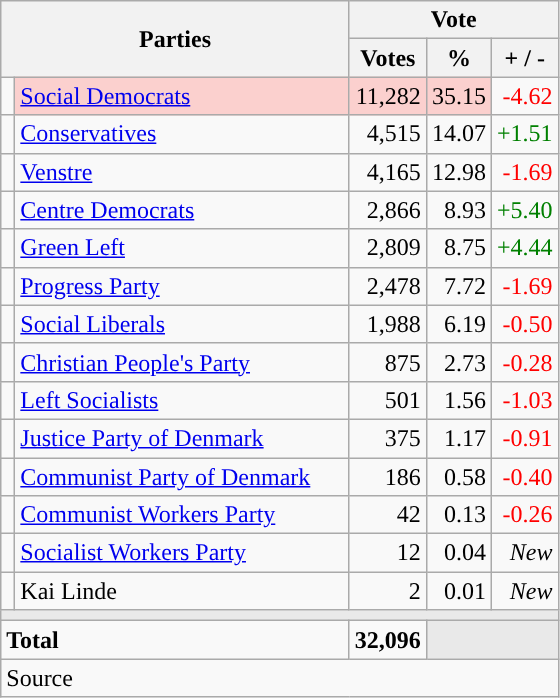<table class="wikitable" style="text-align:right;">
<tr>
<th style="text-align:centre;" rowspan="2" colspan="2" width="225">Parties</th>
<th colspan="3">Vote</th>
</tr>
<tr>
<th width="15">Votes</th>
<th width="15">%</th>
<th width="15">+ / -</th>
</tr>
<tr>
<td width="2" style="color:inherit;background:"></td>
<td bgcolor=#fbd0ce  align="left"><a href='#'>Social Democrats</a></td>
<td bgcolor=#fbd0ce>11,282</td>
<td bgcolor=#fbd0ce>35.15</td>
<td style=color:red;>-4.62</td>
</tr>
<tr>
<td width="2" style="color:inherit;background:"></td>
<td align="left"><a href='#'>Conservatives</a></td>
<td>4,515</td>
<td>14.07</td>
<td style=color:green;>+1.51</td>
</tr>
<tr>
<td width="2" style="color:inherit;background:"></td>
<td align="left"><a href='#'>Venstre</a></td>
<td>4,165</td>
<td>12.98</td>
<td style=color:red;>-1.69</td>
</tr>
<tr>
<td width="2" style="color:inherit;background:"></td>
<td align="left"><a href='#'>Centre Democrats</a></td>
<td>2,866</td>
<td>8.93</td>
<td style=color:green;>+5.40</td>
</tr>
<tr>
<td width="2" style="color:inherit;background:"></td>
<td align="left"><a href='#'>Green Left</a></td>
<td>2,809</td>
<td>8.75</td>
<td style=color:green;>+4.44</td>
</tr>
<tr>
<td width="2" style="color:inherit;background:"></td>
<td align="left"><a href='#'>Progress Party</a></td>
<td>2,478</td>
<td>7.72</td>
<td style=color:red;>-1.69</td>
</tr>
<tr>
<td width="2" style="color:inherit;background:"></td>
<td align="left"><a href='#'>Social Liberals</a></td>
<td>1,988</td>
<td>6.19</td>
<td style=color:red;>-0.50</td>
</tr>
<tr>
<td width="2" style="color:inherit;background:"></td>
<td align="left"><a href='#'>Christian People's Party</a></td>
<td>875</td>
<td>2.73</td>
<td style=color:red;>-0.28</td>
</tr>
<tr>
<td width="2" style="color:inherit;background:"></td>
<td align="left"><a href='#'>Left Socialists</a></td>
<td>501</td>
<td>1.56</td>
<td style=color:red;>-1.03</td>
</tr>
<tr>
<td width="2" style="color:inherit;background:"></td>
<td align="left"><a href='#'>Justice Party of Denmark</a></td>
<td>375</td>
<td>1.17</td>
<td style=color:red;>-0.91</td>
</tr>
<tr>
<td width="2" style="color:inherit;background:"></td>
<td align="left"><a href='#'>Communist Party of Denmark</a></td>
<td>186</td>
<td>0.58</td>
<td style=color:red;>-0.40</td>
</tr>
<tr>
<td width="2" style="color:inherit;background:"></td>
<td align="left"><a href='#'>Communist Workers Party</a></td>
<td>42</td>
<td>0.13</td>
<td style=color:red;>-0.26</td>
</tr>
<tr>
<td width="2" style="color:inherit;background:"></td>
<td align="left"><a href='#'>Socialist Workers Party</a></td>
<td>12</td>
<td>0.04</td>
<td><em>New</em></td>
</tr>
<tr>
<td width="2" style="color:inherit;background:"></td>
<td align="left">Kai Linde</td>
<td>2</td>
<td>0.01</td>
<td><em>New</em></td>
</tr>
<tr>
<td colspan="7" bgcolor="#E9E9E9"></td>
</tr>
<tr>
<td align="left" colspan="2"><strong>Total</strong></td>
<td><strong>32,096</strong></td>
<td bgcolor="#E9E9E9" colspan="2"></td>
</tr>
<tr>
<td align="left" colspan="6">Source</td>
</tr>
</table>
